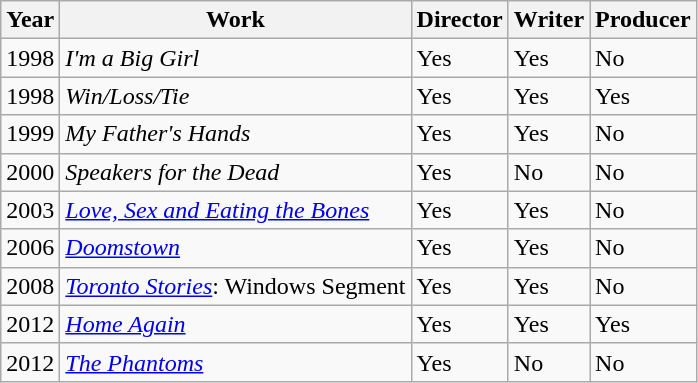<table class="wikitable">
<tr>
<th>Year</th>
<th>Work</th>
<th>Director</th>
<th>Writer</th>
<th>Producer</th>
</tr>
<tr>
<td>1998</td>
<td><em>I'm a Big Girl</em></td>
<td>Yes</td>
<td>Yes</td>
<td>No</td>
</tr>
<tr>
<td>1998</td>
<td><em>Win/Loss/Tie</em></td>
<td>Yes</td>
<td>Yes</td>
<td>Yes</td>
</tr>
<tr>
<td>1999</td>
<td><em>My Father's Hands</em></td>
<td>Yes</td>
<td>Yes</td>
<td>No</td>
</tr>
<tr>
<td>2000</td>
<td><em>Speakers for the Dead</em></td>
<td>Yes</td>
<td>No</td>
<td>No</td>
</tr>
<tr>
<td>2003</td>
<td><em><a href='#'>Love, Sex and Eating the Bones</a></em></td>
<td>Yes</td>
<td>Yes</td>
<td>No</td>
</tr>
<tr>
<td>2006</td>
<td><em><a href='#'>Doomstown</a></em></td>
<td>Yes</td>
<td>Yes</td>
<td>No</td>
</tr>
<tr>
<td>2008</td>
<td><em><a href='#'>Toronto Stories</a></em>: Windows Segment</td>
<td>Yes</td>
<td>Yes</td>
<td>No</td>
</tr>
<tr>
<td>2012</td>
<td><em><a href='#'>Home Again</a></em></td>
<td>Yes</td>
<td>Yes</td>
<td>Yes</td>
</tr>
<tr>
<td>2012</td>
<td><em><a href='#'>The Phantoms</a></em></td>
<td>Yes</td>
<td>No</td>
<td>No</td>
</tr>
</table>
